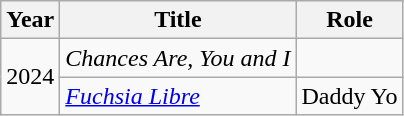<table class="wikitable">
<tr>
<th>Year</th>
<th>Title</th>
<th>Role</th>
</tr>
<tr>
<td rowspan="2">2024</td>
<td><em>Chances Are, You and I</em></td>
<td></td>
</tr>
<tr>
<td><em><a href='#'>Fuchsia Libre</a></em></td>
<td>Daddy Yo</td>
</tr>
</table>
